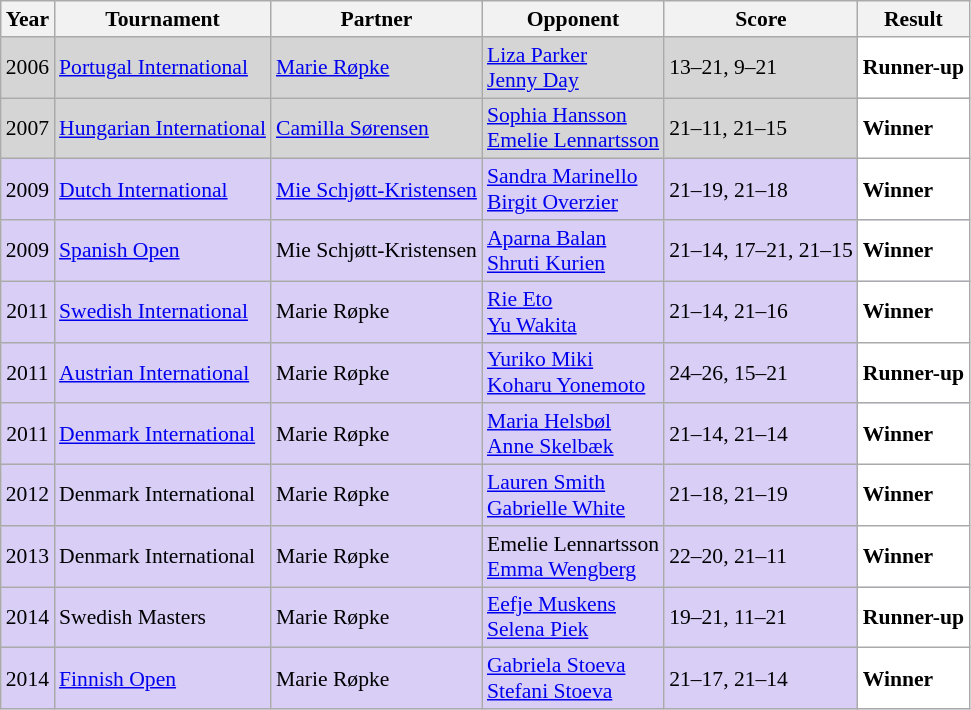<table class="sortable wikitable" style="font-size: 90%;">
<tr>
<th>Year</th>
<th>Tournament</th>
<th>Partner</th>
<th>Opponent</th>
<th>Score</th>
<th>Result</th>
</tr>
<tr style="background:#D5D5D5">
<td align="center">2006</td>
<td align="left"><a href='#'>Portugal International</a></td>
<td align="left"> <a href='#'>Marie Røpke</a></td>
<td align="left"> <a href='#'>Liza Parker</a><br> <a href='#'>Jenny Day</a></td>
<td align="left">13–21, 9–21</td>
<td style="text-align:left; background:white"> <strong>Runner-up</strong></td>
</tr>
<tr style="background:#D5D5D5">
<td align="center">2007</td>
<td align="left"><a href='#'>Hungarian International</a></td>
<td align="left"> <a href='#'>Camilla Sørensen</a></td>
<td align="left"> <a href='#'>Sophia Hansson</a><br> <a href='#'>Emelie Lennartsson</a></td>
<td align="left">21–11, 21–15</td>
<td style="text-align:left; background:white"> <strong>Winner</strong></td>
</tr>
<tr style="background:#D8CEF6">
<td align="center">2009</td>
<td align="left"><a href='#'>Dutch International</a></td>
<td align="left"> <a href='#'>Mie Schjøtt-Kristensen</a></td>
<td align="left"> <a href='#'>Sandra Marinello</a><br> <a href='#'>Birgit Overzier</a></td>
<td align="left">21–19, 21–18</td>
<td style="text-align:left; background:white"> <strong>Winner</strong></td>
</tr>
<tr style="background:#D8CEF6">
<td align="center">2009</td>
<td align="left"><a href='#'>Spanish Open</a></td>
<td align="left"> Mie Schjøtt-Kristensen</td>
<td align="left"> <a href='#'>Aparna Balan</a><br> <a href='#'>Shruti Kurien</a></td>
<td align="left">21–14, 17–21, 21–15</td>
<td style="text-align:left; background:white"> <strong>Winner</strong></td>
</tr>
<tr style="background:#D8CEF6">
<td align="center">2011</td>
<td align="left"><a href='#'>Swedish International</a></td>
<td align="left"> Marie Røpke</td>
<td align="left"> <a href='#'>Rie Eto</a><br> <a href='#'>Yu Wakita</a></td>
<td align="left">21–14, 21–16</td>
<td style="text-align:left; background:white"> <strong>Winner</strong></td>
</tr>
<tr style="background:#D8CEF6">
<td align="center">2011</td>
<td align="left"><a href='#'>Austrian International</a></td>
<td align="left"> Marie Røpke</td>
<td align="left"> <a href='#'>Yuriko Miki</a><br> <a href='#'>Koharu Yonemoto</a></td>
<td align="left">24–26, 15–21</td>
<td style="text-align:left; background:white"> <strong>Runner-up</strong></td>
</tr>
<tr style="background:#D8CEF6">
<td align="center">2011</td>
<td align="left"><a href='#'>Denmark International</a></td>
<td align="left"> Marie Røpke</td>
<td align="left"> <a href='#'>Maria Helsbøl</a><br> <a href='#'>Anne Skelbæk</a></td>
<td align="left">21–14, 21–14</td>
<td style="text-align:left; background:white"> <strong>Winner</strong></td>
</tr>
<tr style="background:#D8CEF6">
<td align="center">2012</td>
<td align="left">Denmark International</td>
<td align="left"> Marie Røpke</td>
<td align="left"> <a href='#'>Lauren Smith</a><br> <a href='#'>Gabrielle White</a></td>
<td align="left">21–18, 21–19</td>
<td style="text-align:left; background:white"> <strong>Winner</strong></td>
</tr>
<tr style="background:#D8CEF6">
<td align="center">2013</td>
<td align="left">Denmark International</td>
<td align="left"> Marie Røpke</td>
<td align="left"> Emelie Lennartsson<br> <a href='#'>Emma Wengberg</a></td>
<td align="left">22–20, 21–11</td>
<td style="text-align:left; background:white"> <strong>Winner</strong></td>
</tr>
<tr style="background:#D8CEF6">
<td align="center">2014</td>
<td align="left">Swedish Masters</td>
<td align="left"> Marie Røpke</td>
<td align="left"> <a href='#'>Eefje Muskens</a><br> <a href='#'>Selena Piek</a></td>
<td align="left">19–21, 11–21</td>
<td style="text-align:left; background:white"> <strong>Runner-up</strong></td>
</tr>
<tr style="background:#D8CEF6">
<td align="center">2014</td>
<td align="left"><a href='#'>Finnish Open</a></td>
<td align="left"> Marie Røpke</td>
<td align="left"> <a href='#'>Gabriela Stoeva</a><br> <a href='#'>Stefani Stoeva</a></td>
<td align="left">21–17, 21–14</td>
<td style="text-align:left; background:white"> <strong>Winner</strong></td>
</tr>
</table>
